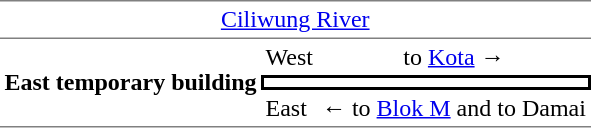<table cellspacing="0" cellpadding="3">
<tr>
<td colspan="3" style="text-align:center;border-top:solid 1px gray"><a href='#'>Ciliwung River</a></td>
</tr>
<tr>
<td rowspan="3" style="text-align:center;border-top:solid 1px gray;border-bottom:solid 1px gray"><strong>East temporary building</strong></td>
<td style="border-top:solid 1px gray">West</td>
<td style="text-align:center;border-top:solid 1px gray">  to <a href='#'>Kota</a>  →</td>
</tr>
<tr>
<td colspan="2" style="text-align:center; border:solid 2px black; "></td>
</tr>
<tr>
<td style="border-bottom:solid 1px gray">East</td>
<td style="text-align:center ; border-bottom:solid 1px gray">←   to <a href='#'>Blok M</a> and  to Damai</td>
</tr>
</table>
